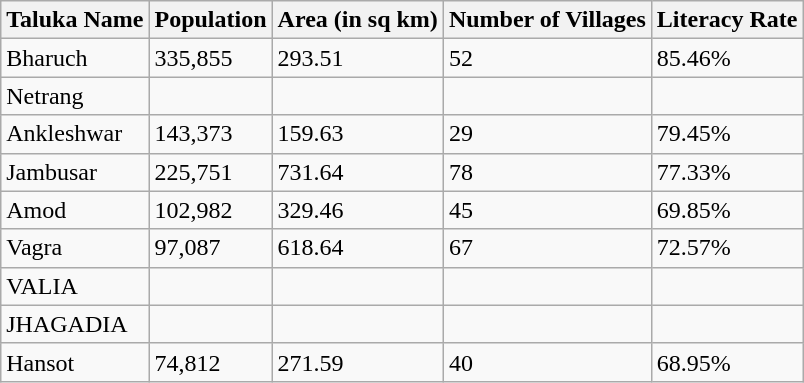<table class="wikitable">
<tr>
<th>Taluka Name</th>
<th>Population</th>
<th>Area (in sq km)</th>
<th>Number of Villages</th>
<th>Literacy Rate</th>
</tr>
<tr>
<td>Bharuch</td>
<td>335,855</td>
<td>293.51</td>
<td>52</td>
<td>85.46%</td>
</tr>
<tr>
<td>Netrang</td>
<td></td>
<td></td>
<td></td>
<td></td>
</tr>
<tr>
<td>Ankleshwar</td>
<td>143,373</td>
<td>159.63</td>
<td>29</td>
<td>79.45%</td>
</tr>
<tr>
<td>Jambusar</td>
<td>225,751</td>
<td>731.64</td>
<td>78</td>
<td>77.33%</td>
</tr>
<tr>
<td>Amod</td>
<td>102,982</td>
<td>329.46</td>
<td>45</td>
<td>69.85%</td>
</tr>
<tr>
<td>Vagra</td>
<td>97,087</td>
<td>618.64</td>
<td>67</td>
<td>72.57%</td>
</tr>
<tr>
<td>VALIA</td>
<td></td>
<td></td>
<td></td>
<td></td>
</tr>
<tr>
<td>JHAGADIA</td>
<td></td>
<td></td>
<td></td>
<td></td>
</tr>
<tr>
<td>Hansot</td>
<td>74,812</td>
<td>271.59</td>
<td>40</td>
<td>68.95%</td>
</tr>
</table>
